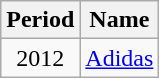<table class="wikitable" style="text-align: center">
<tr>
<th>Period</th>
<th>Name</th>
</tr>
<tr>
<td>2012</td>
<td> <a href='#'>Adidas</a></td>
</tr>
</table>
